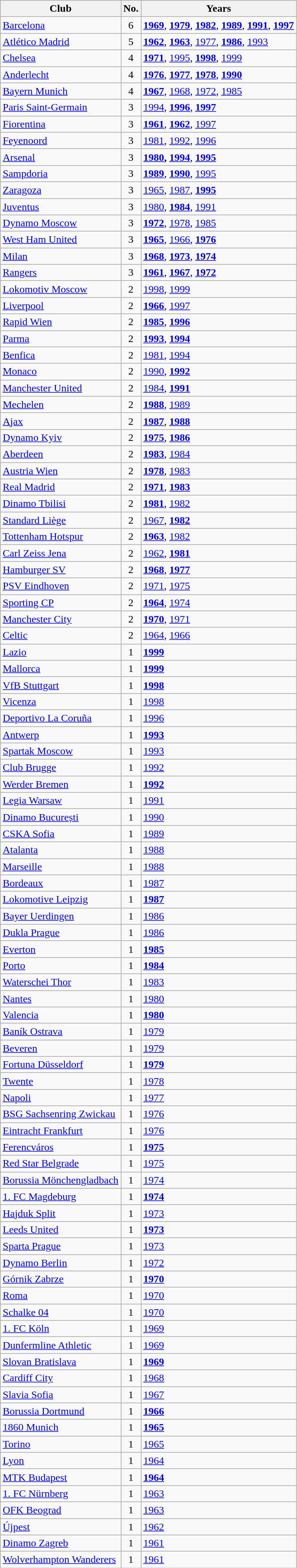<table class="wikitable sortable">
<tr>
<th>Club</th>
<th>No.</th>
<th>Years</th>
</tr>
<tr>
<td> <a href='#'>Barcelona</a></td>
<td align="center">6</td>
<td><strong><a href='#'>1969</a></strong>, <strong><a href='#'>1979</a></strong>, <strong><a href='#'>1982</a></strong>, <strong><a href='#'>1989</a></strong>, <strong><a href='#'>1991</a></strong>, <strong><a href='#'>1997</a></strong></td>
</tr>
<tr>
<td> <a href='#'>Atlético Madrid</a></td>
<td align="center">5</td>
<td><strong><a href='#'>1962</a></strong>, <strong><a href='#'>1963</a></strong>, <a href='#'>1977</a>, <strong><a href='#'>1986</a></strong>, <a href='#'>1993</a></td>
</tr>
<tr>
<td> <a href='#'>Chelsea</a></td>
<td align="center">4</td>
<td><strong><a href='#'>1971</a></strong>, <a href='#'>1995</a>, <strong><a href='#'>1998</a></strong>, <a href='#'>1999</a></td>
</tr>
<tr>
<td> <a href='#'>Anderlecht</a></td>
<td align="center">4</td>
<td><strong><a href='#'>1976</a></strong>, <strong><a href='#'>1977</a></strong>, <strong><a href='#'>1978</a></strong>, <strong><a href='#'>1990</a></strong></td>
</tr>
<tr>
<td> <a href='#'>Bayern Munich</a></td>
<td align="center">4</td>
<td><strong><a href='#'>1967</a></strong>, <a href='#'>1968</a>, <a href='#'>1972</a>, <a href='#'>1985</a></td>
</tr>
<tr>
<td> <a href='#'>Paris Saint-Germain</a></td>
<td align="center">3</td>
<td><a href='#'>1994</a>, <strong><a href='#'>1996</a></strong>, <strong><a href='#'>1997</a></strong></td>
</tr>
<tr>
<td> <a href='#'>Fiorentina</a></td>
<td align="center">3</td>
<td><strong><a href='#'>1961</a></strong>, <strong><a href='#'>1962</a></strong>, <a href='#'>1997</a></td>
</tr>
<tr>
<td> <a href='#'>Feyenoord</a></td>
<td align="center">3</td>
<td><a href='#'>1981</a>, <a href='#'>1992</a>, <a href='#'>1996</a></td>
</tr>
<tr>
<td> <a href='#'>Arsenal</a></td>
<td align="center">3</td>
<td><strong><a href='#'>1980</a>, <a href='#'>1994</a></strong>, <strong><a href='#'>1995</a></strong></td>
</tr>
<tr>
<td> <a href='#'>Sampdoria</a></td>
<td align="center">3</td>
<td><strong><a href='#'>1989</a></strong>, <strong><a href='#'>1990</a></strong>, <a href='#'>1995</a></td>
</tr>
<tr>
<td> <a href='#'>Zaragoza</a></td>
<td align="center">3</td>
<td><a href='#'>1965</a>, <a href='#'>1987</a>, <strong><a href='#'>1995</a></strong></td>
</tr>
<tr>
<td> <a href='#'>Juventus</a></td>
<td align="center">3</td>
<td><a href='#'>1980</a>, <strong><a href='#'>1984</a></strong>, <a href='#'>1991</a></td>
</tr>
<tr>
<td> <a href='#'>Dynamo Moscow</a></td>
<td align="center">3</td>
<td><strong><a href='#'>1972</a></strong>, <a href='#'>1978</a>, <a href='#'>1985</a></td>
</tr>
<tr>
<td> <a href='#'>West Ham United</a></td>
<td align="center">3</td>
<td><strong><a href='#'>1965</a></strong>, <a href='#'>1966</a>, <strong><a href='#'>1976</a></strong></td>
</tr>
<tr>
<td> <a href='#'>Milan</a></td>
<td align="center">3</td>
<td><strong><a href='#'>1968</a></strong>, <strong><a href='#'>1973</a></strong>, <strong><a href='#'>1974</a></strong></td>
</tr>
<tr>
<td> <a href='#'>Rangers</a></td>
<td align="center">3</td>
<td><strong><a href='#'>1961</a></strong>, <strong><a href='#'>1967</a></strong>, <strong><a href='#'>1972</a></strong></td>
</tr>
<tr>
<td> <a href='#'>Lokomotiv Moscow</a></td>
<td align="center">2</td>
<td><a href='#'>1998</a>, <a href='#'>1999</a></td>
</tr>
<tr>
<td> <a href='#'>Liverpool</a></td>
<td align="center">2</td>
<td><strong><a href='#'>1966</a></strong>, <a href='#'>1997</a></td>
</tr>
<tr>
<td> <a href='#'>Rapid Wien</a></td>
<td align="center">2</td>
<td><strong><a href='#'>1985</a></strong>, <strong><a href='#'>1996</a></strong></td>
</tr>
<tr>
<td> <a href='#'>Parma</a></td>
<td align="center">2</td>
<td><strong><a href='#'>1993</a></strong>, <strong><a href='#'>1994</a></strong></td>
</tr>
<tr>
<td> <a href='#'>Benfica</a></td>
<td align="center">2</td>
<td><a href='#'>1981</a>, <a href='#'>1994</a></td>
</tr>
<tr>
<td> <a href='#'>Monaco</a></td>
<td align="center">2</td>
<td><a href='#'>1990</a>, <strong><a href='#'>1992</a></strong></td>
</tr>
<tr>
<td> <a href='#'>Manchester United</a></td>
<td align="center">2</td>
<td><a href='#'>1984</a>, <strong><a href='#'>1991</a></strong></td>
</tr>
<tr>
<td> <a href='#'>Mechelen</a></td>
<td align="center">2</td>
<td><strong><a href='#'>1988</a></strong>, <a href='#'>1989</a></td>
</tr>
<tr>
<td> <a href='#'>Ajax</a></td>
<td align="center">2</td>
<td><strong><a href='#'>1987</a></strong>, <strong><a href='#'>1988</a></strong></td>
</tr>
<tr>
<td> <a href='#'>Dynamo Kyiv</a></td>
<td align="center">2</td>
<td><strong><a href='#'>1975</a></strong>, <strong><a href='#'>1986</a></strong></td>
</tr>
<tr>
<td> <a href='#'>Aberdeen</a></td>
<td align="center">2</td>
<td><strong><a href='#'>1983</a></strong>, <a href='#'>1984</a></td>
</tr>
<tr>
<td> <a href='#'>Austria Wien</a></td>
<td align="center">2</td>
<td><strong><a href='#'>1978</a></strong>, <a href='#'>1983</a></td>
</tr>
<tr>
<td> <a href='#'>Real Madrid</a></td>
<td align="center">2</td>
<td><strong><a href='#'>1971</a></strong>, <strong><a href='#'>1983</a></strong></td>
</tr>
<tr>
<td> <a href='#'>Dinamo Tbilisi</a></td>
<td align="center">2</td>
<td><strong><a href='#'>1981</a></strong>, <a href='#'>1982</a></td>
</tr>
<tr>
<td> <a href='#'>Standard Liège</a></td>
<td align="center">2</td>
<td><a href='#'>1967</a>, <strong><a href='#'>1982</a></strong></td>
</tr>
<tr>
<td> <a href='#'>Tottenham Hotspur</a></td>
<td align="center">2</td>
<td><strong><a href='#'>1963</a></strong>, <a href='#'>1982</a></td>
</tr>
<tr>
<td> <a href='#'>Carl Zeiss Jena</a></td>
<td align="center">2</td>
<td><a href='#'>1962</a>, <strong><a href='#'>1981</a></strong></td>
</tr>
<tr>
<td> <a href='#'>Hamburger SV</a></td>
<td align="center">2</td>
<td><strong><a href='#'>1968</a></strong>, <strong><a href='#'>1977</a></strong></td>
</tr>
<tr>
<td> <a href='#'>PSV Eindhoven</a></td>
<td align="center">2</td>
<td><a href='#'>1971</a>, <a href='#'>1975</a></td>
</tr>
<tr>
<td> <a href='#'>Sporting CP</a></td>
<td align="center">2</td>
<td><strong><a href='#'>1964</a></strong>, <a href='#'>1974</a></td>
</tr>
<tr>
<td> <a href='#'>Manchester City</a></td>
<td align="center">2</td>
<td><strong><a href='#'>1970</a></strong>, <a href='#'>1971</a></td>
</tr>
<tr>
<td> <a href='#'>Celtic</a></td>
<td align="center">2</td>
<td><a href='#'>1964</a>, <a href='#'>1966</a></td>
</tr>
<tr>
<td> <a href='#'>Lazio</a></td>
<td align="center">1</td>
<td><strong><a href='#'>1999</a></strong></td>
</tr>
<tr>
<td> <a href='#'>Mallorca</a></td>
<td align="center">1</td>
<td><strong><a href='#'>1999</a></strong></td>
</tr>
<tr>
<td> <a href='#'>VfB Stuttgart</a></td>
<td align="center">1</td>
<td><strong><a href='#'>1998</a></strong></td>
</tr>
<tr>
<td> <a href='#'>Vicenza</a></td>
<td align="center">1</td>
<td><a href='#'>1998</a></td>
</tr>
<tr>
<td> <a href='#'>Deportivo La Coruña</a></td>
<td align="center">1</td>
<td><a href='#'>1996</a></td>
</tr>
<tr>
<td> <a href='#'>Antwerp</a></td>
<td align="center">1</td>
<td><strong><a href='#'>1993</a></strong></td>
</tr>
<tr>
<td> <a href='#'>Spartak Moscow</a></td>
<td align="center">1</td>
<td><a href='#'>1993</a></td>
</tr>
<tr>
<td> <a href='#'>Club Brugge</a></td>
<td align="center">1</td>
<td><a href='#'>1992</a></td>
</tr>
<tr>
<td> <a href='#'>Werder Bremen</a></td>
<td align="center">1</td>
<td><strong><a href='#'>1992</a></strong></td>
</tr>
<tr>
<td> <a href='#'>Legia Warsaw</a></td>
<td align="center">1</td>
<td><a href='#'>1991</a></td>
</tr>
<tr>
<td> <a href='#'>Dinamo București</a></td>
<td align="center">1</td>
<td><a href='#'>1990</a></td>
</tr>
<tr>
<td> <a href='#'>CSKA Sofia</a></td>
<td align="center">1</td>
<td><a href='#'>1989</a></td>
</tr>
<tr>
<td> <a href='#'>Atalanta</a></td>
<td align="center">1</td>
<td><a href='#'>1988</a></td>
</tr>
<tr>
<td> <a href='#'>Marseille</a></td>
<td align="center">1</td>
<td><a href='#'>1988</a></td>
</tr>
<tr>
<td> <a href='#'>Bordeaux</a></td>
<td align="center">1</td>
<td><a href='#'>1987</a></td>
</tr>
<tr>
<td> <a href='#'>Lokomotive Leipzig</a></td>
<td align="center">1</td>
<td><strong><a href='#'>1987</a></strong></td>
</tr>
<tr>
<td> <a href='#'>Bayer Uerdingen</a></td>
<td align="center">1</td>
<td><a href='#'>1986</a></td>
</tr>
<tr>
<td> <a href='#'>Dukla Prague</a></td>
<td align="center">1</td>
<td><a href='#'>1986</a></td>
</tr>
<tr>
<td> <a href='#'>Everton</a></td>
<td align="center">1</td>
<td><strong><a href='#'>1985</a></strong></td>
</tr>
<tr>
<td> <a href='#'>Porto</a></td>
<td align="center">1</td>
<td><strong><a href='#'>1984</a></strong></td>
</tr>
<tr>
<td> <a href='#'>Waterschei Thor</a></td>
<td align="center">1</td>
<td><a href='#'>1983</a></td>
</tr>
<tr>
<td> <a href='#'>Nantes</a></td>
<td align="center">1</td>
<td><a href='#'>1980</a></td>
</tr>
<tr>
<td> <a href='#'>Valencia</a></td>
<td align="center">1</td>
<td><strong><a href='#'>1980</a></strong></td>
</tr>
<tr>
<td> <a href='#'>Baník Ostrava</a></td>
<td align="center">1</td>
<td><a href='#'>1979</a></td>
</tr>
<tr>
<td> <a href='#'>Beveren</a></td>
<td align="center">1</td>
<td><a href='#'>1979</a></td>
</tr>
<tr>
<td> <a href='#'>Fortuna Düsseldorf</a></td>
<td align="center">1</td>
<td><strong><a href='#'>1979</a></strong></td>
</tr>
<tr>
<td> <a href='#'>Twente</a></td>
<td align="center">1</td>
<td><a href='#'>1978</a></td>
</tr>
<tr>
<td> <a href='#'>Napoli</a></td>
<td align="center">1</td>
<td><a href='#'>1977</a></td>
</tr>
<tr>
<td> <a href='#'>BSG Sachsenring Zwickau</a></td>
<td align="center">1</td>
<td><a href='#'>1976</a></td>
</tr>
<tr>
<td> <a href='#'>Eintracht Frankfurt</a></td>
<td align="center">1</td>
<td><a href='#'>1976</a></td>
</tr>
<tr>
<td> <a href='#'>Ferencváros</a></td>
<td align="center">1</td>
<td><strong><a href='#'>1975</a></strong></td>
</tr>
<tr>
<td> <a href='#'>Red Star Belgrade</a></td>
<td align="center">1</td>
<td><a href='#'>1975</a></td>
</tr>
<tr>
<td> <a href='#'>Borussia Mönchengladbach</a></td>
<td align="center">1</td>
<td><a href='#'>1974</a></td>
</tr>
<tr>
<td> <a href='#'>1. FC Magdeburg</a></td>
<td align="center">1</td>
<td><strong><a href='#'>1974</a></strong></td>
</tr>
<tr>
<td> <a href='#'>Hajduk Split</a></td>
<td align="center">1</td>
<td><a href='#'>1973</a></td>
</tr>
<tr>
<td> <a href='#'>Leeds United</a></td>
<td align="center">1</td>
<td><strong><a href='#'>1973</a></strong></td>
</tr>
<tr>
<td> <a href='#'>Sparta Prague</a></td>
<td align="center">1</td>
<td><a href='#'>1973</a></td>
</tr>
<tr>
<td> <a href='#'>Dynamo Berlin</a></td>
<td align="center">1</td>
<td><a href='#'>1972</a></td>
</tr>
<tr>
<td> <a href='#'>Górnik Zabrze</a></td>
<td align="center">1</td>
<td><strong><a href='#'>1970</a></strong></td>
</tr>
<tr>
<td> <a href='#'>Roma</a></td>
<td align="center">1</td>
<td><a href='#'>1970</a></td>
</tr>
<tr>
<td> <a href='#'>Schalke 04</a></td>
<td align="center">1</td>
<td><a href='#'>1970</a></td>
</tr>
<tr>
<td> <a href='#'>1. FC Köln</a></td>
<td align="center">1</td>
<td><a href='#'>1969</a></td>
</tr>
<tr>
<td> <a href='#'>Dunfermline Athletic</a></td>
<td align="center">1</td>
<td><a href='#'>1969</a></td>
</tr>
<tr>
<td> <a href='#'>Slovan Bratislava</a></td>
<td align="center">1</td>
<td><strong><a href='#'>1969</a></strong></td>
</tr>
<tr>
<td> <a href='#'>Cardiff City</a></td>
<td align="center">1</td>
<td><a href='#'>1968</a></td>
</tr>
<tr>
<td> <a href='#'>Slavia Sofia</a></td>
<td align="center">1</td>
<td><a href='#'>1967</a></td>
</tr>
<tr>
<td> <a href='#'>Borussia Dortmund</a></td>
<td align="center">1</td>
<td><strong><a href='#'>1966</a></strong></td>
</tr>
<tr>
<td> <a href='#'>1860 Munich</a></td>
<td align="center">1</td>
<td><strong><a href='#'>1965</a></strong></td>
</tr>
<tr>
<td> <a href='#'>Torino</a></td>
<td align="center">1</td>
<td><a href='#'>1965</a></td>
</tr>
<tr>
<td> <a href='#'>Lyon</a></td>
<td align="center">1</td>
<td><a href='#'>1964</a></td>
</tr>
<tr>
<td> <a href='#'>MTK Budapest</a></td>
<td align="center">1</td>
<td><strong><a href='#'>1964</a></strong></td>
</tr>
<tr>
<td> <a href='#'>1. FC Nürnberg</a></td>
<td align="center">1</td>
<td><a href='#'>1963</a></td>
</tr>
<tr>
<td> <a href='#'>OFK Beograd</a></td>
<td align="center">1</td>
<td><a href='#'>1963</a></td>
</tr>
<tr>
<td> <a href='#'>Újpest</a></td>
<td align="center">1</td>
<td><a href='#'>1962</a></td>
</tr>
<tr>
<td> <a href='#'>Dinamo Zagreb</a></td>
<td align="center">1</td>
<td><a href='#'>1961</a></td>
</tr>
<tr>
<td> <a href='#'>Wolverhampton Wanderers</a></td>
<td align="center">1</td>
<td><a href='#'>1961</a></td>
</tr>
</table>
